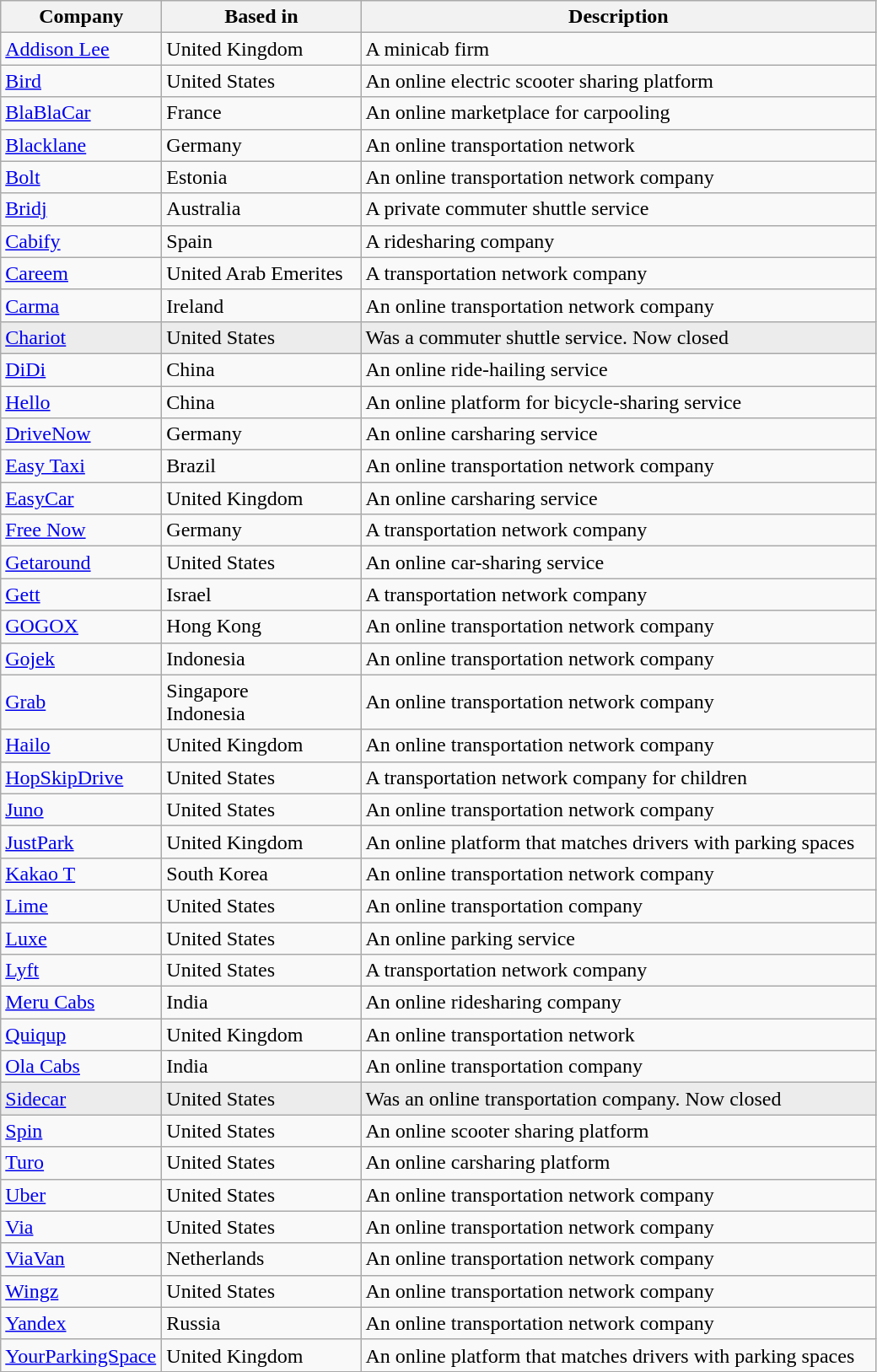<table class="wikitable sortable">
<tr>
<th scope="col" style="width: 120px;">Company</th>
<th scope="col" style="width: 150px;">Based in</th>
<th scope="col" style="width: 400px;" class=unsortable>Description</th>
</tr>
<tr>
<td style="white-space: nowrap;"><a href='#'>Addison Lee</a></td>
<td style="white-space: nowrap;">United Kingdom</td>
<td>A minicab firm</td>
</tr>
<tr>
<td><a href='#'>Bird</a></td>
<td>United States</td>
<td>An online electric scooter sharing platform</td>
</tr>
<tr>
<td><a href='#'>BlaBlaCar</a></td>
<td>France</td>
<td>An online marketplace for carpooling</td>
</tr>
<tr>
<td><a href='#'>Blacklane</a></td>
<td>Germany</td>
<td>An online transportation network</td>
</tr>
<tr>
<td><a href='#'>Bolt</a></td>
<td>Estonia</td>
<td>An online transportation network company</td>
</tr>
<tr>
<td><a href='#'>Bridj</a></td>
<td>Australia</td>
<td>A private commuter shuttle service</td>
</tr>
<tr>
<td><a href='#'>Cabify</a></td>
<td>Spain</td>
<td>A ridesharing company</td>
</tr>
<tr>
<td><a href='#'>Careem</a></td>
<td>United Arab Emerites</td>
<td>A transportation network company</td>
</tr>
<tr>
<td><a href='#'>Carma</a></td>
<td>Ireland</td>
<td>An online transportation network company</td>
</tr>
<tr bgcolor="#ececec">
<td><a href='#'>Chariot</a></td>
<td>United States</td>
<td>Was a commuter shuttle service. Now closed</td>
</tr>
<tr>
<td><a href='#'>DiDi</a></td>
<td>China</td>
<td>An online ride-hailing service</td>
</tr>
<tr>
<td><a href='#'>Hello</a></td>
<td>China</td>
<td>An online platform for bicycle-sharing service</td>
</tr>
<tr>
<td><a href='#'>DriveNow</a></td>
<td>Germany</td>
<td>An online carsharing service</td>
</tr>
<tr>
<td><a href='#'>Easy Taxi</a></td>
<td>Brazil</td>
<td>An online transportation network company</td>
</tr>
<tr>
<td><a href='#'>EasyCar</a></td>
<td>United Kingdom</td>
<td>An online carsharing service</td>
</tr>
<tr>
<td><a href='#'>Free Now</a></td>
<td>Germany</td>
<td>A transportation network company</td>
</tr>
<tr>
<td><a href='#'>Getaround</a></td>
<td>United States</td>
<td>An online car-sharing service</td>
</tr>
<tr>
<td><a href='#'>Gett</a></td>
<td>Israel</td>
<td>A transportation network company</td>
</tr>
<tr>
<td><a href='#'>GOGOX</a></td>
<td>Hong Kong</td>
<td>An online transportation network company</td>
</tr>
<tr>
<td><a href='#'>Gojek</a></td>
<td>Indonesia</td>
<td>An online transportation network company</td>
</tr>
<tr>
<td><a href='#'>Grab</a></td>
<td>Singapore<br>Indonesia</td>
<td>An online transportation network company</td>
</tr>
<tr>
<td><a href='#'>Hailo</a></td>
<td>United Kingdom</td>
<td>An online transportation network company</td>
</tr>
<tr>
<td><a href='#'>HopSkipDrive</a></td>
<td>United States</td>
<td>A transportation network company for children</td>
</tr>
<tr>
<td><a href='#'>Juno</a></td>
<td>United States</td>
<td>An online transportation network company</td>
</tr>
<tr>
<td><a href='#'>JustPark</a></td>
<td>United Kingdom</td>
<td>An online platform that matches drivers with parking spaces</td>
</tr>
<tr>
<td><a href='#'>Kakao T</a></td>
<td>South Korea</td>
<td>An online transportation network company</td>
</tr>
<tr>
<td><a href='#'>Lime</a></td>
<td>United States</td>
<td>An online transportation company</td>
</tr>
<tr>
<td><a href='#'>Luxe</a></td>
<td>United States</td>
<td>An online parking service</td>
</tr>
<tr>
<td><a href='#'>Lyft</a></td>
<td>United States</td>
<td>A transportation network company</td>
</tr>
<tr>
<td><a href='#'>Meru Cabs</a></td>
<td>India</td>
<td>An online ridesharing company</td>
</tr>
<tr>
<td><a href='#'>Quiqup</a></td>
<td>United Kingdom</td>
<td>An online transportation network</td>
</tr>
<tr>
<td><a href='#'>Ola Cabs</a></td>
<td>India</td>
<td>An online transportation company</td>
</tr>
<tr bgcolor="#ececec">
<td><a href='#'>Sidecar</a></td>
<td>United States</td>
<td>Was an online transportation company. Now closed</td>
</tr>
<tr>
<td><a href='#'>Spin</a></td>
<td>United States</td>
<td>An online scooter sharing platform</td>
</tr>
<tr>
<td><a href='#'>Turo</a></td>
<td>United States</td>
<td>An online carsharing platform</td>
</tr>
<tr>
<td><a href='#'>Uber</a></td>
<td>United States</td>
<td>An online transportation network company</td>
</tr>
<tr>
<td><a href='#'>Via</a></td>
<td>United States</td>
<td>An online transportation network company</td>
</tr>
<tr>
<td><a href='#'>ViaVan</a></td>
<td>Netherlands</td>
<td>An online transportation network company</td>
</tr>
<tr>
<td><a href='#'>Wingz</a></td>
<td>United States</td>
<td>An online transportation network company</td>
</tr>
<tr>
<td><a href='#'>Yandex</a></td>
<td>Russia</td>
<td>An online transportation network company</td>
</tr>
<tr>
<td><a href='#'>YourParkingSpace</a></td>
<td>United Kingdom</td>
<td>An online platform that matches drivers with parking spaces</td>
</tr>
</table>
